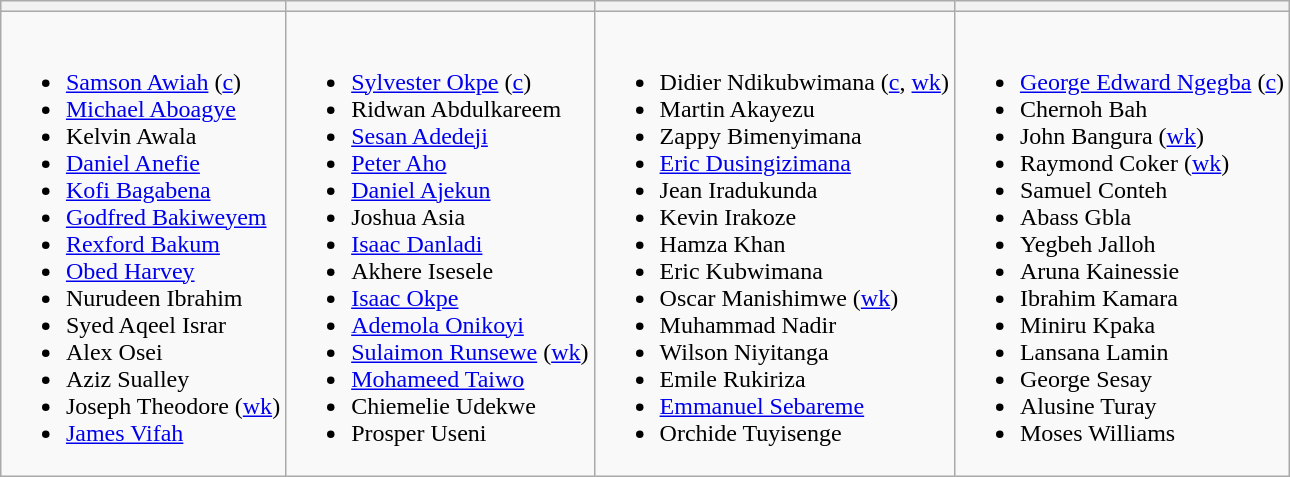<table class="wikitable" style="text-align:left; margin:auto">
<tr>
<th></th>
<th></th>
<th></th>
<th></th>
</tr>
<tr>
<td valign=top><br><ul><li><a href='#'>Samson Awiah</a> (<a href='#'>c</a>)</li><li><a href='#'>Michael Aboagye</a></li><li>Kelvin Awala</li><li><a href='#'>Daniel Anefie</a></li><li><a href='#'>Kofi Bagabena</a></li><li><a href='#'>Godfred Bakiweyem</a></li><li><a href='#'>Rexford Bakum</a></li><li><a href='#'>Obed Harvey</a></li><li>Nurudeen Ibrahim</li><li>Syed Aqeel Israr</li><li>Alex Osei</li><li>Aziz Sualley</li><li>Joseph Theodore (<a href='#'>wk</a>)</li><li><a href='#'>James Vifah</a></li></ul></td>
<td valign=top><br><ul><li><a href='#'>Sylvester Okpe</a> (<a href='#'>c</a>)</li><li>Ridwan Abdulkareem</li><li><a href='#'>Sesan Adedeji</a></li><li><a href='#'>Peter Aho</a></li><li><a href='#'>Daniel Ajekun</a></li><li>Joshua Asia</li><li><a href='#'>Isaac Danladi</a></li><li>Akhere Isesele</li><li><a href='#'>Isaac Okpe</a></li><li><a href='#'>Ademola Onikoyi</a></li><li><a href='#'>Sulaimon Runsewe</a> (<a href='#'>wk</a>)</li><li><a href='#'>Mohameed Taiwo</a></li><li>Chiemelie Udekwe</li><li>Prosper Useni</li></ul></td>
<td valign=top><br><ul><li>Didier Ndikubwimana (<a href='#'>c</a>, <a href='#'>wk</a>)</li><li>Martin Akayezu</li><li>Zappy Bimenyimana</li><li><a href='#'>Eric Dusingizimana</a></li><li>Jean Iradukunda</li><li>Kevin Irakoze</li><li>Hamza Khan</li><li>Eric Kubwimana</li><li>Oscar Manishimwe (<a href='#'>wk</a>)</li><li>Muhammad Nadir</li><li>Wilson Niyitanga</li><li>Emile Rukiriza</li><li><a href='#'>Emmanuel Sebareme</a></li><li>Orchide Tuyisenge</li></ul></td>
<td valign=top><br><ul><li><a href='#'>George Edward Ngegba</a> (<a href='#'>c</a>)</li><li>Chernoh Bah</li><li>John Bangura (<a href='#'>wk</a>)</li><li>Raymond Coker (<a href='#'>wk</a>)</li><li>Samuel Conteh</li><li>Abass Gbla</li><li>Yegbeh Jalloh</li><li>Aruna Kainessie</li><li>Ibrahim Kamara</li><li>Miniru Kpaka</li><li>Lansana Lamin</li><li>George Sesay</li><li>Alusine Turay</li><li>Moses Williams</li></ul></td>
</tr>
</table>
